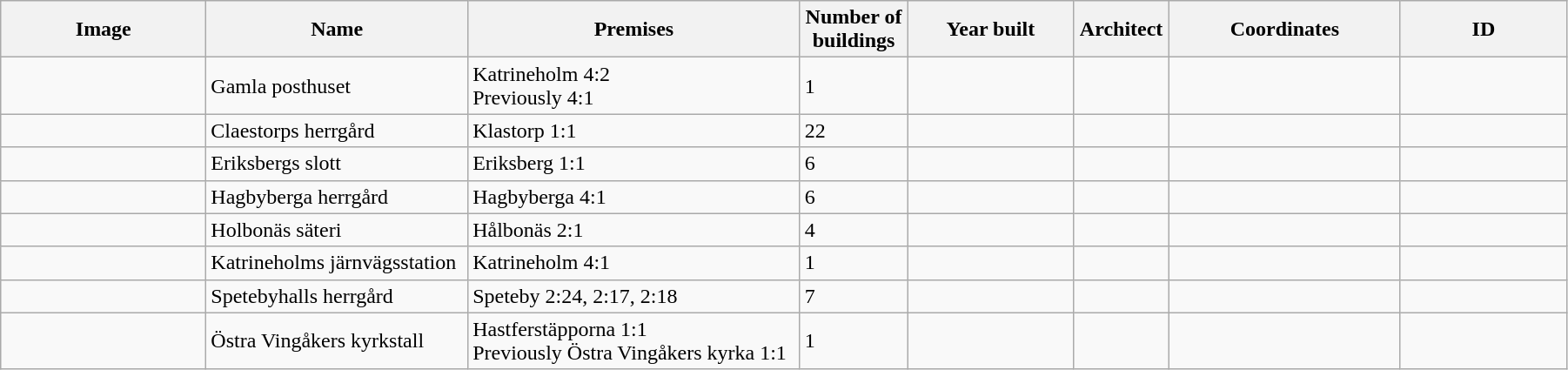<table class="wikitable" width="95%">
<tr>
<th width="150">Image</th>
<th>Name</th>
<th>Premises</th>
<th width="75">Number of<br>buildings</th>
<th width="120">Year built</th>
<th>Architect</th>
<th width="170">Coordinates</th>
<th width="120">ID</th>
</tr>
<tr>
<td></td>
<td Gamla posthuset, Katrineholm>Gamla posthuset</td>
<td>Katrineholm 4:2<br>Previously 4:1</td>
<td>1</td>
<td></td>
<td></td>
<td></td>
<td></td>
</tr>
<tr>
<td></td>
<td Claestorp>Claestorps herrgård</td>
<td>Klastorp 1:1</td>
<td>22</td>
<td></td>
<td></td>
<td></td>
<td></td>
</tr>
<tr>
<td></td>
<td Ericsbergs slott>Eriksbergs slott</td>
<td>Eriksberg 1:1</td>
<td>6</td>
<td></td>
<td></td>
<td></td>
<td></td>
</tr>
<tr>
<td></td>
<td Hagbyberga>Hagbyberga herrgård</td>
<td>Hagbyberga 4:1</td>
<td>6</td>
<td></td>
<td></td>
<td></td>
<td></td>
</tr>
<tr>
<td></td>
<td>Holbonäs säteri</td>
<td>Hålbonäs 2:1</td>
<td>4</td>
<td></td>
<td></td>
<td></td>
<td></td>
</tr>
<tr>
<td></td>
<td>Katrineholms järnvägsstation</td>
<td>Katrineholm 4:1</td>
<td>1</td>
<td></td>
<td></td>
<td></td>
<td></td>
</tr>
<tr>
<td></td>
<td Spetebyhall>Spetebyhalls herrgård</td>
<td>Speteby 2:24, 2:17, 2:18</td>
<td>7</td>
<td></td>
<td></td>
<td></td>
<td></td>
</tr>
<tr>
<td></td>
<td>Östra Vingåkers kyrkstall</td>
<td>Hastferstäpporna 1:1<br>Previously Östra Vingåkers kyrka 1:1</td>
<td>1</td>
<td></td>
<td></td>
<td></td>
<td></td>
</tr>
</table>
